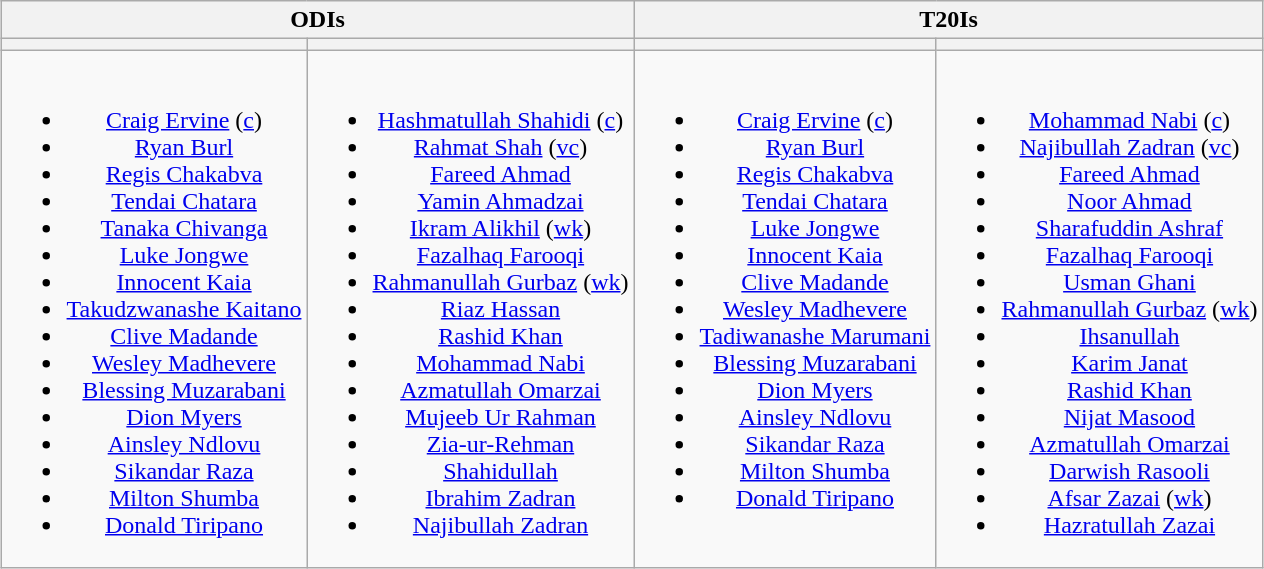<table class="wikitable" style="text-align:center; margin:auto">
<tr>
<th colspan=2>ODIs</th>
<th colspan=2>T20Is</th>
</tr>
<tr>
<th></th>
<th></th>
<th></th>
<th></th>
</tr>
<tr style="vertical-align:top">
<td><br><ul><li><a href='#'>Craig Ervine</a> (<a href='#'>c</a>)</li><li><a href='#'>Ryan Burl</a></li><li><a href='#'>Regis Chakabva</a></li><li><a href='#'>Tendai Chatara</a></li><li><a href='#'>Tanaka Chivanga</a></li><li><a href='#'>Luke Jongwe</a></li><li><a href='#'>Innocent Kaia</a></li><li><a href='#'>Takudzwanashe Kaitano</a></li><li><a href='#'>Clive Madande</a></li><li><a href='#'>Wesley Madhevere</a></li><li><a href='#'>Blessing Muzarabani</a></li><li><a href='#'>Dion Myers</a></li><li><a href='#'>Ainsley Ndlovu</a></li><li><a href='#'>Sikandar Raza</a></li><li><a href='#'>Milton Shumba</a></li><li><a href='#'>Donald Tiripano</a></li></ul></td>
<td><br><ul><li><a href='#'>Hashmatullah Shahidi</a> (<a href='#'>c</a>)</li><li><a href='#'>Rahmat Shah</a> (<a href='#'>vc</a>)</li><li><a href='#'>Fareed Ahmad</a></li><li><a href='#'>Yamin Ahmadzai</a></li><li><a href='#'>Ikram Alikhil</a> (<a href='#'>wk</a>)</li><li><a href='#'>Fazalhaq Farooqi</a></li><li><a href='#'>Rahmanullah Gurbaz</a> (<a href='#'>wk</a>)</li><li><a href='#'>Riaz Hassan</a></li><li><a href='#'>Rashid Khan</a></li><li><a href='#'>Mohammad Nabi</a></li><li><a href='#'>Azmatullah Omarzai</a></li><li><a href='#'>Mujeeb Ur Rahman</a></li><li><a href='#'>Zia-ur-Rehman</a></li><li><a href='#'>Shahidullah</a></li><li><a href='#'>Ibrahim Zadran</a></li><li><a href='#'>Najibullah Zadran</a></li></ul></td>
<td><br><ul><li><a href='#'>Craig Ervine</a> (<a href='#'>c</a>)</li><li><a href='#'>Ryan Burl</a></li><li><a href='#'>Regis Chakabva</a></li><li><a href='#'>Tendai Chatara</a></li><li><a href='#'>Luke Jongwe</a></li><li><a href='#'>Innocent Kaia</a></li><li><a href='#'>Clive Madande</a></li><li><a href='#'>Wesley Madhevere</a></li><li><a href='#'>Tadiwanashe Marumani</a></li><li><a href='#'>Blessing Muzarabani</a></li><li><a href='#'>Dion Myers</a></li><li><a href='#'>Ainsley Ndlovu</a></li><li><a href='#'>Sikandar Raza</a></li><li><a href='#'>Milton Shumba</a></li><li><a href='#'>Donald Tiripano</a></li></ul></td>
<td><br><ul><li><a href='#'>Mohammad Nabi</a> (<a href='#'>c</a>)</li><li><a href='#'>Najibullah Zadran</a> (<a href='#'>vc</a>)</li><li><a href='#'>Fareed Ahmad</a></li><li><a href='#'>Noor Ahmad</a></li><li><a href='#'>Sharafuddin Ashraf</a></li><li><a href='#'>Fazalhaq Farooqi</a></li><li><a href='#'>Usman Ghani</a></li><li><a href='#'>Rahmanullah Gurbaz</a> (<a href='#'>wk</a>)</li><li><a href='#'>Ihsanullah</a></li><li><a href='#'>Karim Janat</a></li><li><a href='#'>Rashid Khan</a></li><li><a href='#'>Nijat Masood</a></li><li><a href='#'>Azmatullah Omarzai</a></li><li><a href='#'>Darwish Rasooli</a></li><li><a href='#'>Afsar Zazai</a> (<a href='#'>wk</a>)</li><li><a href='#'>Hazratullah Zazai</a></li></ul></td>
</tr>
</table>
